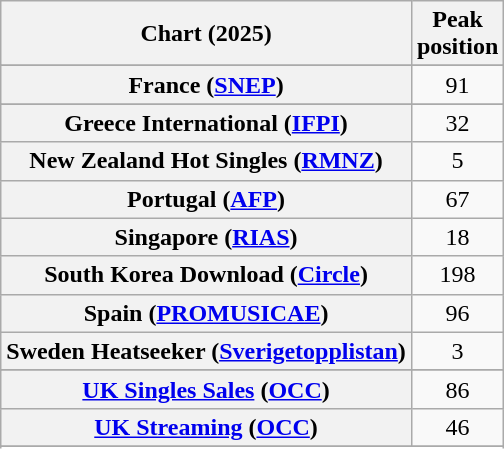<table class="wikitable sortable plainrowheaders" style="text-align:center">
<tr>
<th scope="col">Chart (2025)</th>
<th scope="col">Peak<br>position</th>
</tr>
<tr>
</tr>
<tr>
</tr>
<tr>
<th scope="row">France (<a href='#'>SNEP</a>)</th>
<td>91</td>
</tr>
<tr>
</tr>
<tr>
<th scope="row">Greece International (<a href='#'>IFPI</a>)</th>
<td>32</td>
</tr>
<tr>
<th scope="row">New Zealand Hot Singles (<a href='#'>RMNZ</a>)</th>
<td>5</td>
</tr>
<tr>
<th scope="row">Portugal (<a href='#'>AFP</a>)</th>
<td>67</td>
</tr>
<tr>
<th scope="row">Singapore (<a href='#'>RIAS</a>)</th>
<td>18</td>
</tr>
<tr>
<th scope="row">South Korea Download (<a href='#'>Circle</a>)</th>
<td>198</td>
</tr>
<tr>
<th scope="row">Spain (<a href='#'>PROMUSICAE</a>)</th>
<td>96</td>
</tr>
<tr>
<th scope="row">Sweden Heatseeker (<a href='#'>Sverigetopplistan</a>)</th>
<td>3</td>
</tr>
<tr>
</tr>
<tr>
<th scope="row"><a href='#'>UK Singles Sales</a> (<a href='#'>OCC</a>)</th>
<td>86</td>
</tr>
<tr>
<th scope="row"><a href='#'>UK Streaming</a> (<a href='#'>OCC</a>)</th>
<td>46</td>
</tr>
<tr>
</tr>
<tr>
</tr>
</table>
